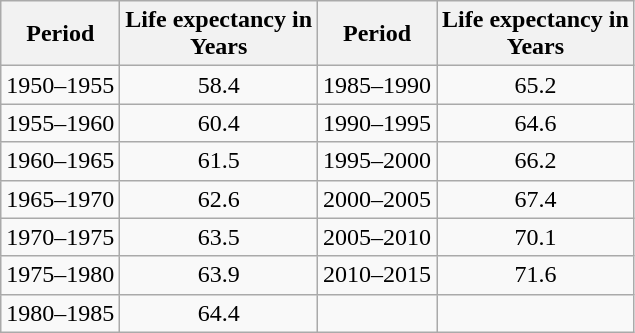<table class="wikitable" style="text-align: center;">
<tr>
<th>Period</th>
<th>Life expectancy in<br>Years</th>
<th>Period</th>
<th>Life expectancy in<br>Years</th>
</tr>
<tr>
<td>1950–1955</td>
<td>58.4</td>
<td>1985–1990</td>
<td>65.2</td>
</tr>
<tr>
<td>1955–1960</td>
<td>60.4</td>
<td>1990–1995</td>
<td>64.6</td>
</tr>
<tr>
<td>1960–1965</td>
<td>61.5</td>
<td>1995–2000</td>
<td>66.2</td>
</tr>
<tr>
<td>1965–1970</td>
<td>62.6</td>
<td>2000–2005</td>
<td>67.4</td>
</tr>
<tr>
<td>1970–1975</td>
<td>63.5</td>
<td>2005–2010</td>
<td>70.1</td>
</tr>
<tr>
<td>1975–1980</td>
<td>63.9</td>
<td>2010–2015</td>
<td>71.6</td>
</tr>
<tr>
<td>1980–1985</td>
<td>64.4</td>
<td></td>
<td></td>
</tr>
</table>
